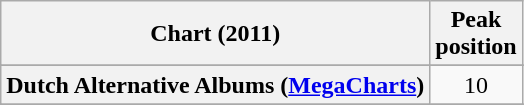<table class="wikitable sortable plainrowheaders">
<tr>
<th>Chart (2011)</th>
<th>Peak<br>position</th>
</tr>
<tr>
</tr>
<tr>
<th scope="row">Dutch Alternative Albums (<a href='#'>MegaCharts</a>)</th>
<td align=center>10</td>
</tr>
<tr>
</tr>
<tr>
</tr>
<tr>
</tr>
<tr>
</tr>
<tr>
</tr>
<tr>
</tr>
<tr>
</tr>
<tr>
</tr>
</table>
